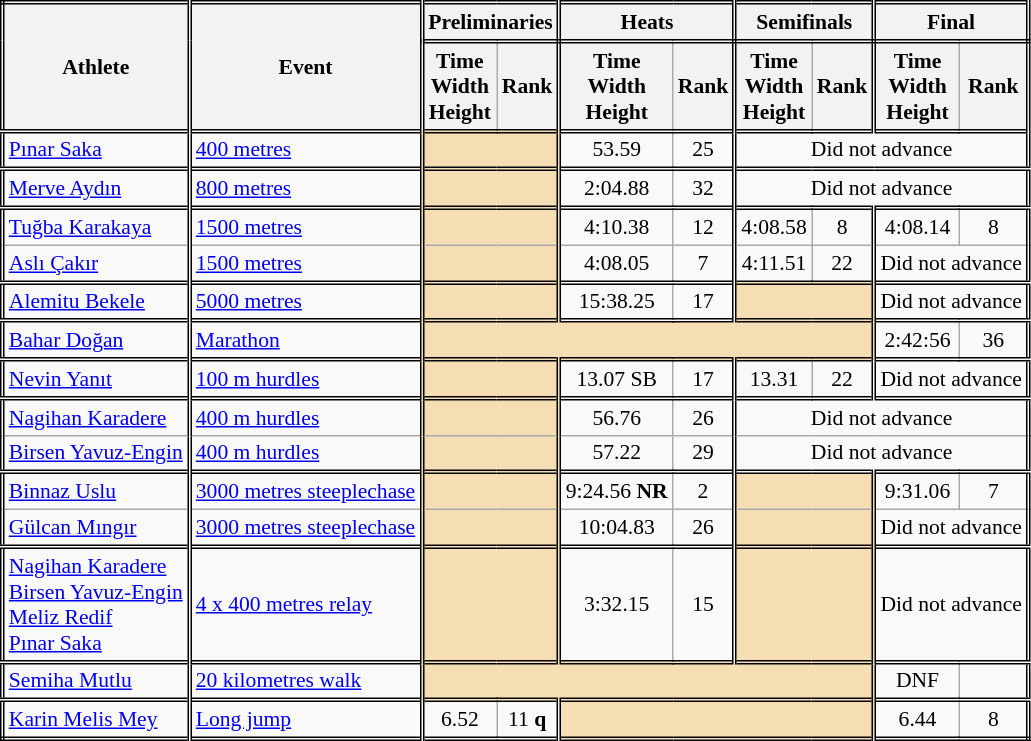<table class=wikitable style="font-size:90%; border: double;">
<tr>
<th rowspan="2" style="border-right:double">Athlete</th>
<th rowspan="2" style="border-right:double">Event</th>
<th colspan="2" style="border-right:double; border-bottom:double;">Preliminaries</th>
<th colspan="2" style="border-right:double; border-bottom:double;">Heats</th>
<th colspan="2" style="border-right:double; border-bottom:double;">Semifinals</th>
<th colspan="2" style="border-right:double; border-bottom:double;">Final</th>
</tr>
<tr>
<th>Time<br>Width<br>Height</th>
<th style="border-right:double">Rank</th>
<th>Time<br>Width<br>Height</th>
<th style="border-right:double">Rank</th>
<th>Time<br>Width<br>Height</th>
<th style="border-right:double">Rank</th>
<th>Time<br>Width<br>Height</th>
<th style="border-right:double">Rank</th>
</tr>
<tr style="border-top: double;">
<td style="border-right:double"><a href='#'>Pınar Saka</a></td>
<td style="border-right:double"><a href='#'>400 metres</a></td>
<td style="border-right:double" colspan= 2 bgcolor="wheat"></td>
<td align=center>53.59</td>
<td align=center style="border-right:double">25</td>
<td colspan="4" align=center>Did not advance</td>
</tr>
<tr style="border-top: double;">
<td style="border-right:double"><a href='#'>Merve Aydın</a></td>
<td style="border-right:double"><a href='#'>800 metres</a></td>
<td style="border-right:double" colspan= 2 bgcolor="wheat"></td>
<td align=center>2:04.88</td>
<td align=center style="border-right:double">32</td>
<td colspan="4" align=center>Did not advance</td>
</tr>
<tr style="border-top: double;">
<td style="border-right:double"><a href='#'>Tuğba Karakaya</a></td>
<td style="border-right:double"><a href='#'>1500 metres</a></td>
<td style="border-right:double" colspan= 2 bgcolor="wheat"></td>
<td align=center>4:10.38</td>
<td align=center style="border-right:double">12</td>
<td align=center>4:08.58</td>
<td align=center style="border-right:double">8</td>
<td align=center>4:08.14</td>
<td align=center>8</td>
</tr>
<tr>
<td style="border-right:double"><a href='#'>Aslı Çakır</a></td>
<td style="border-right:double"><a href='#'>1500 metres</a></td>
<td style="border-right:double" colspan= 2 bgcolor="wheat"></td>
<td align=center>4:08.05</td>
<td align=center style="border-right:double">7</td>
<td align=center>4:11.51</td>
<td align=center style="border-right:double">22</td>
<td colspan="2" align=center>Did not advance</td>
</tr>
<tr style="border-top: double;">
<td style="border-right:double"><a href='#'>Alemitu Bekele</a></td>
<td style="border-right:double"><a href='#'>5000 metres</a></td>
<td style="border-right:double" colspan= 2 bgcolor="wheat"></td>
<td align=center>15:38.25</td>
<td align=center style="border-right:double">17</td>
<td style="border-right:double" colspan= 2 bgcolor="wheat"></td>
<td colspan="2" align=center>Did not advance</td>
</tr>
<tr style="border-top: double;">
<td style="border-right:double"><a href='#'>Bahar Doğan</a></td>
<td style="border-right:double"><a href='#'>Marathon</a></td>
<td style="border-right:double" colspan= 6 bgcolor="wheat"></td>
<td align=center>2:42:56</td>
<td align=center>36</td>
</tr>
<tr style="border-top: double;">
<td style="border-right:double"><a href='#'>Nevin Yanıt</a></td>
<td style="border-right:double"><a href='#'>100 m hurdles</a></td>
<td style="border-right:double" colspan= 2 bgcolor="wheat"></td>
<td align=center>13.07 SB</td>
<td style="border-right:double" align=center>17</td>
<td align=center>13.31</td>
<td style="border-right:double" align=center>22</td>
<td colspan="4" align=center>Did not advance</td>
</tr>
<tr style="border-top: double;">
<td style="border-right:double"><a href='#'>Nagihan Karadere</a></td>
<td style="border-right:double"><a href='#'>400 m hurdles</a></td>
<td style="border-right:double" colspan= 2 bgcolor="wheat"></td>
<td align=center>56.76</td>
<td align=center style="border-right:double">26</td>
<td colspan="4" align=center>Did not advance</td>
</tr>
<tr>
<td style="border-right:double"><a href='#'>Birsen Yavuz-Engin</a></td>
<td style="border-right:double"><a href='#'>400 m hurdles</a></td>
<td style="border-right:double" colspan= 2 bgcolor="wheat"></td>
<td align=center>57.22</td>
<td align=center style="border-right:double">29</td>
<td colspan="4" align=center>Did not advance</td>
</tr>
<tr style="border-top: double;">
<td style="border-right:double"><a href='#'>Binnaz Uslu</a></td>
<td style="border-right:double"><a href='#'>3000 metres steeplechase</a></td>
<td style="border-right:double" colspan= 2 bgcolor="wheat"></td>
<td align=center>9:24.56 <strong>NR</strong></td>
<td align=center style="border-right:double">2</td>
<td style="border-right:double" colspan= 2 bgcolor="wheat"></td>
<td align=center>9:31.06</td>
<td align=center>7</td>
</tr>
<tr>
<td style="border-right:double"><a href='#'>Gülcan Mıngır</a></td>
<td style="border-right:double"><a href='#'>3000 metres steeplechase</a></td>
<td style="border-right:double" colspan= 2 bgcolor="wheat"></td>
<td align=center>10:04.83</td>
<td align=center style="border-right:double">26</td>
<td style="border-right:double" colspan= 2 bgcolor="wheat"></td>
<td colspan="2" align=center>Did not advance</td>
</tr>
<tr style="border-top: double;">
<td style="border-right:double"><a href='#'>Nagihan Karadere</a><br><a href='#'>Birsen Yavuz-Engin</a><br><a href='#'>Meliz Redif</a><br><a href='#'>Pınar Saka</a><br></td>
<td style="border-right:double"><a href='#'>4 x 400 metres relay</a></td>
<td style="border-right:double" colspan= 2 bgcolor="wheat"></td>
<td align=center>3:32.15</td>
<td align=center style="border-right:double">15</td>
<td style="border-right:double" colspan= 2 bgcolor="wheat"></td>
<td colspan="2" align=center>Did not advance</td>
</tr>
<tr style="border-top: double;">
<td style="border-right:double"><a href='#'>Semiha Mutlu</a></td>
<td style="border-right:double"><a href='#'>20 kilometres walk</a></td>
<td style="border-right:double" colspan= 6 bgcolor="wheat"></td>
<td align=center>DNF</td>
<td align=center></td>
</tr>
<tr style="border-top: double;">
<td style="border-right:double"><a href='#'>Karin Melis Mey</a></td>
<td style="border-right:double"><a href='#'>Long jump</a></td>
<td align=center>6.52</td>
<td align=center style="border-right:double">11 <strong>q</strong></td>
<td style="border-right:double" colspan= 4 bgcolor="wheat"></td>
<td align=center>6.44</td>
<td align=center>8</td>
</tr>
</table>
